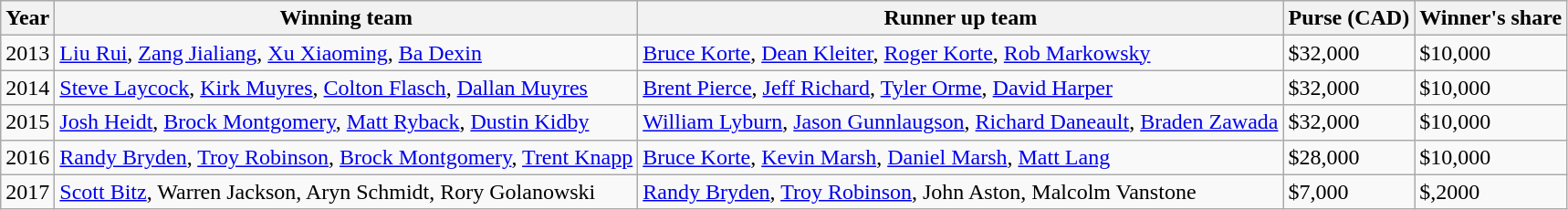<table class="wikitable">
<tr>
<th>Year</th>
<th>Winning team</th>
<th>Runner up team</th>
<th>Purse (CAD)</th>
<th>Winner's share</th>
</tr>
<tr>
<td>2013</td>
<td> <a href='#'>Liu Rui</a>, <a href='#'>Zang Jialiang</a>, <a href='#'>Xu Xiaoming</a>, <a href='#'>Ba Dexin</a></td>
<td> <a href='#'>Bruce Korte</a>, <a href='#'>Dean Kleiter</a>, <a href='#'>Roger Korte</a>, <a href='#'>Rob Markowsky</a></td>
<td>$32,000</td>
<td>$10,000</td>
</tr>
<tr>
<td>2014</td>
<td> <a href='#'>Steve Laycock</a>, <a href='#'>Kirk Muyres</a>, <a href='#'>Colton Flasch</a>, <a href='#'>Dallan Muyres</a></td>
<td> <a href='#'>Brent Pierce</a>, <a href='#'>Jeff Richard</a>, <a href='#'>Tyler Orme</a>, <a href='#'>David Harper</a></td>
<td>$32,000</td>
<td>$10,000</td>
</tr>
<tr>
<td>2015</td>
<td> <a href='#'>Josh Heidt</a>, <a href='#'>Brock Montgomery</a>, <a href='#'>Matt Ryback</a>, <a href='#'>Dustin Kidby</a></td>
<td> <a href='#'>William Lyburn</a>, <a href='#'>Jason Gunnlaugson</a>, <a href='#'>Richard Daneault</a>, <a href='#'>Braden Zawada</a></td>
<td>$32,000</td>
<td>$10,000</td>
</tr>
<tr>
<td>2016</td>
<td> <a href='#'>Randy Bryden</a>, <a href='#'>Troy Robinson</a>, <a href='#'>Brock Montgomery</a>, <a href='#'>Trent Knapp</a></td>
<td> <a href='#'>Bruce Korte</a>, <a href='#'>Kevin Marsh</a>, <a href='#'>Daniel Marsh</a>, <a href='#'>Matt Lang</a></td>
<td>$28,000</td>
<td>$10,000</td>
</tr>
<tr>
<td>2017</td>
<td> <a href='#'>Scott Bitz</a>, Warren Jackson, Aryn Schmidt, Rory Golanowski</td>
<td> <a href='#'>Randy Bryden</a>, <a href='#'>Troy Robinson</a>, John Aston, Malcolm Vanstone</td>
<td>$7,000</td>
<td>$,2000</td>
</tr>
</table>
